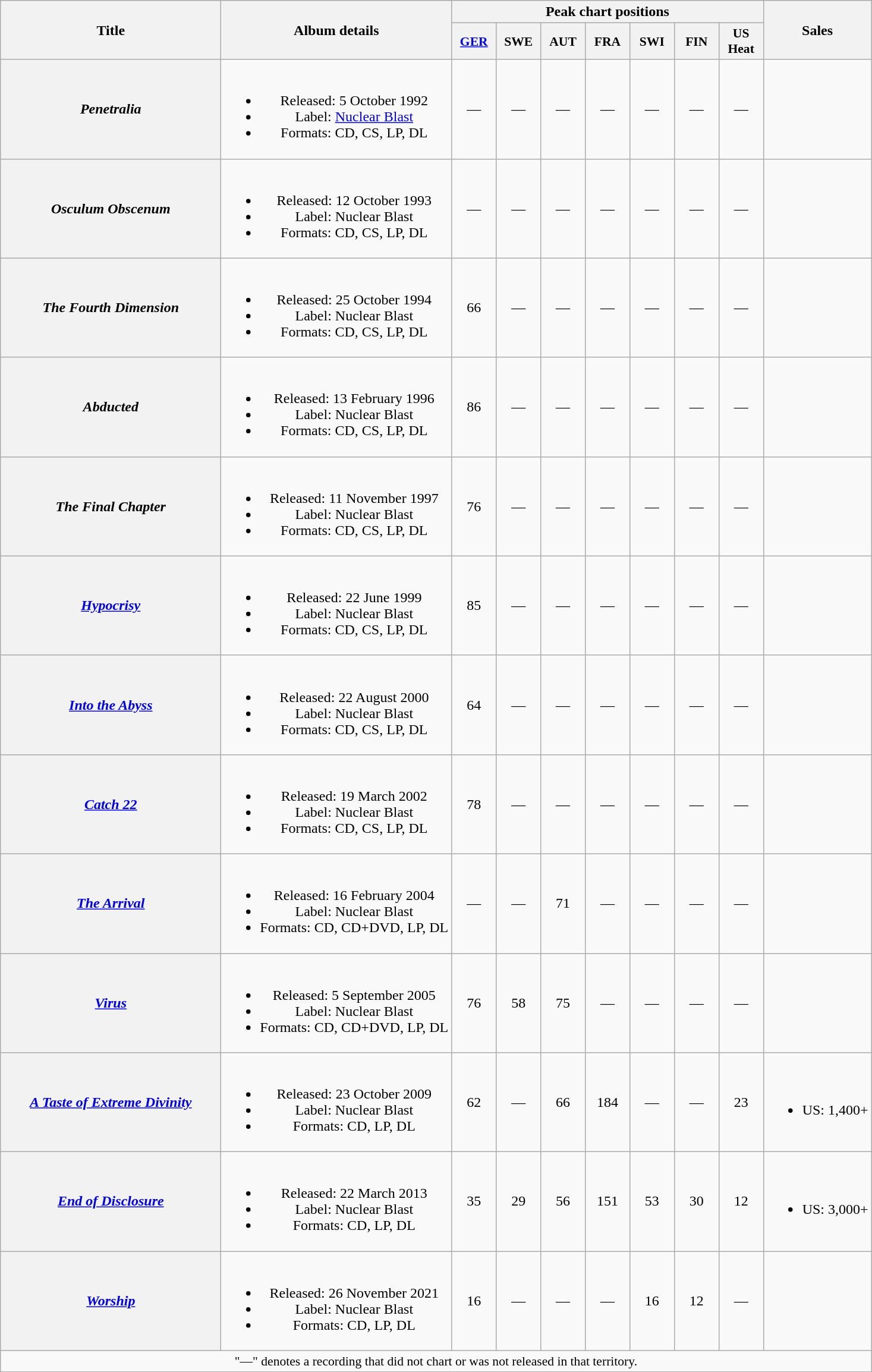<table class="wikitable plainrowheaders" style="text-align:center;">
<tr>
<th scope="col" rowspan="2" style="width:15em;">Title</th>
<th scope="col" rowspan="2">Album details</th>
<th scope="col" colspan="7">Peak chart positions</th>
<th scope="col" rowspan="2">Sales</th>
</tr>
<tr>
<th scope="col" style="width:3em;font-size:90%;"><a href='#'>GER</a><br></th>
<th scope="col" style="width:3em;font-size:90%;">SWE<br></th>
<th scope="col" style="width:3em;font-size:90%;">AUT<br></th>
<th scope="col" style="width:3em;font-size:90%;">FRA<br></th>
<th scope="col" style="width:3em;font-size:90%;">SWI<br></th>
<th scope="col" style="width:3em;font-size:90%;">FIN<br></th>
<th scope="col" style="width:3em;font-size:90%;">US Heat<br></th>
</tr>
<tr>
<th scope="row"><em>Penetralia</em></th>
<td><br><ul><li>Released: 5 October 1992</li><li>Label: <a href='#'>Nuclear Blast</a></li><li>Formats: CD, CS, LP, DL</li></ul></td>
<td>—</td>
<td>—</td>
<td>—</td>
<td>—</td>
<td>—</td>
<td>—</td>
<td>—</td>
<td></td>
</tr>
<tr>
<th scope="row"><em>Osculum Obscenum</em></th>
<td><br><ul><li>Released: 12 October 1993</li><li>Label: Nuclear Blast</li><li>Formats: CD, CS, LP, DL</li></ul></td>
<td>—</td>
<td>—</td>
<td>—</td>
<td>—</td>
<td>—</td>
<td>—</td>
<td>—</td>
<td></td>
</tr>
<tr>
<th scope="row"><em>The Fourth Dimension</em></th>
<td><br><ul><li>Released: 25 October 1994</li><li>Label: Nuclear Blast</li><li>Formats: CD, CS, LP, DL</li></ul></td>
<td>66</td>
<td>—</td>
<td>—</td>
<td>—</td>
<td>—</td>
<td>—</td>
<td>—</td>
<td></td>
</tr>
<tr>
<th scope="row"><em>Abducted</em></th>
<td><br><ul><li>Released: 13 February 1996</li><li>Label: Nuclear Blast</li><li>Formats: CD, CS, LP, DL</li></ul></td>
<td>86</td>
<td>—</td>
<td>—</td>
<td>—</td>
<td>—</td>
<td>—</td>
<td>—</td>
<td></td>
</tr>
<tr>
<th scope="row"><em>The Final Chapter</em></th>
<td><br><ul><li>Released: 11 November 1997</li><li>Label: Nuclear Blast</li><li>Formats: CD, CS, LP, DL</li></ul></td>
<td>76</td>
<td>—</td>
<td>—</td>
<td>—</td>
<td>—</td>
<td>—</td>
<td>—</td>
<td></td>
</tr>
<tr>
<th scope="row"><em><a href='#'>Hypocrisy</a></em></th>
<td><br><ul><li>Released: 22 June 1999</li><li>Label: Nuclear Blast</li><li>Formats: CD, CS, LP, DL</li></ul></td>
<td>85</td>
<td>—</td>
<td>—</td>
<td>—</td>
<td>—</td>
<td>—</td>
<td>—</td>
<td></td>
</tr>
<tr>
<th scope="row"><em><a href='#'>Into the Abyss</a></em></th>
<td><br><ul><li>Released: 22 August 2000</li><li>Label: Nuclear Blast</li><li>Formats: CD, CS, LP, DL</li></ul></td>
<td>64</td>
<td>—</td>
<td>—</td>
<td>—</td>
<td>—</td>
<td>—</td>
<td>—</td>
<td></td>
</tr>
<tr>
<th scope="row"><em><a href='#'>Catch 22</a></em></th>
<td><br><ul><li>Released: 19 March 2002</li><li>Label: Nuclear Blast</li><li>Formats: CD, CS, LP, DL</li></ul></td>
<td>78</td>
<td>—</td>
<td>—</td>
<td>—</td>
<td>—</td>
<td>—</td>
<td>—</td>
<td></td>
</tr>
<tr>
<th scope="row"><em><a href='#'>The Arrival</a></em></th>
<td><br><ul><li>Released: 16 February 2004</li><li>Label: Nuclear Blast</li><li>Formats: CD, CD+DVD, LP, DL</li></ul></td>
<td>—</td>
<td>—</td>
<td>71</td>
<td>—</td>
<td>—</td>
<td>—</td>
<td>—</td>
<td></td>
</tr>
<tr>
<th scope="row"><em><a href='#'>Virus</a></em></th>
<td><br><ul><li>Released: 5 September 2005</li><li>Label: Nuclear Blast</li><li>Formats: CD, CD+DVD, LP, DL</li></ul></td>
<td>76</td>
<td>58</td>
<td>75</td>
<td>—</td>
<td>—</td>
<td>—</td>
<td>—</td>
<td></td>
</tr>
<tr>
<th scope="row"><em><a href='#'>A Taste of Extreme Divinity</a></em></th>
<td><br><ul><li>Released: 23 October 2009</li><li>Label: Nuclear Blast</li><li>Formats: CD, LP, DL</li></ul></td>
<td>62</td>
<td>—</td>
<td>66</td>
<td>184</td>
<td>—</td>
<td>—</td>
<td>23</td>
<td><br><ul><li>US: 1,400+</li></ul></td>
</tr>
<tr>
<th scope="row"><em><a href='#'>End of Disclosure</a></em></th>
<td><br><ul><li>Released: 22 March 2013</li><li>Label: Nuclear Blast</li><li>Formats: CD, LP, DL</li></ul></td>
<td>35</td>
<td>29</td>
<td>56</td>
<td>151</td>
<td>53</td>
<td>30</td>
<td>12</td>
<td><br><ul><li>US: 3,000+</li></ul></td>
</tr>
<tr>
<th scope="row"><em><a href='#'>Worship</a></em></th>
<td><br><ul><li>Released: 26 November 2021</li><li>Label: Nuclear Blast</li><li>Formats: CD, LP, DL</li></ul></td>
<td>16</td>
<td>—</td>
<td>—</td>
<td>—</td>
<td>16</td>
<td>12<br></td>
<td>—</td>
<td></td>
</tr>
<tr>
<td colspan="10" style="font-size:90%">"—" denotes a recording that did not chart or was not released in that territory.</td>
</tr>
</table>
